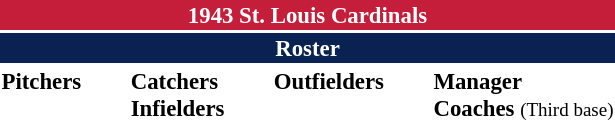<table class="toccolours" style="font-size: 95%;">
<tr>
<th colspan="10" style="background-color: #c41e3a; color: white; text-align: center;">1943 St. Louis Cardinals</th>
</tr>
<tr>
<td colspan="10" style="background-color: #0a2252; color: white; text-align: center;"><strong>Roster</strong></td>
</tr>
<tr>
<td valign="top"><strong>Pitchers</strong><br>









</td>
<td width="25px"></td>
<td valign="top"><strong>Catchers</strong><br>


<strong>Infielders</strong>





</td>
<td width="25px"></td>
<td valign="top"><strong>Outfielders</strong><br>






</td>
<td width="25px"></td>
<td valign="top"><strong>Manager</strong><br>
<strong>Coaches</strong>
 <small>(Third base)</small>
</td>
</tr>
</table>
